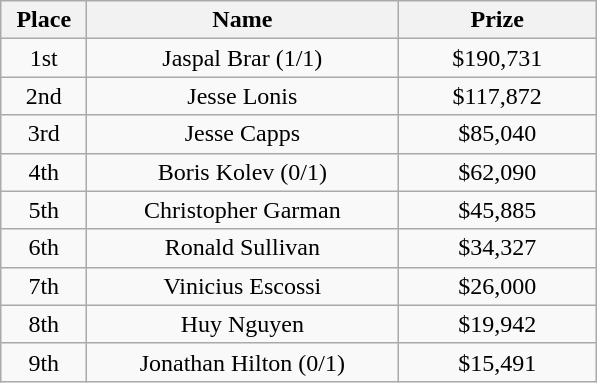<table class="wikitable">
<tr>
<th width="50">Place</th>
<th width="200">Name</th>
<th width="125">Prize</th>
</tr>
<tr>
<td align = "center">1st</td>
<td align = "center"> Jaspal Brar (1/1)</td>
<td align = "center">$190,731</td>
</tr>
<tr>
<td align = "center">2nd</td>
<td align = "center"> Jesse Lonis</td>
<td align = "center">$117,872</td>
</tr>
<tr>
<td align = "center">3rd</td>
<td align = "center"> Jesse Capps</td>
<td align = "center">$85,040</td>
</tr>
<tr>
<td align = "center">4th</td>
<td align = "center"> Boris Kolev (0/1)</td>
<td align = "center">$62,090</td>
</tr>
<tr>
<td align = "center">5th</td>
<td align = "center"> Christopher Garman</td>
<td align = "center">$45,885</td>
</tr>
<tr>
<td align = "center">6th</td>
<td align = "center"> Ronald Sullivan</td>
<td align = "center">$34,327</td>
</tr>
<tr>
<td align = "center">7th</td>
<td align = "center"> Vinicius Escossi</td>
<td align = "center">$26,000</td>
</tr>
<tr>
<td align = "center">8th</td>
<td align = "center"> Huy Nguyen</td>
<td align = "center">$19,942</td>
</tr>
<tr>
<td align = "center">9th</td>
<td align = "center"> Jonathan Hilton (0/1)</td>
<td align = "center">$15,491</td>
</tr>
</table>
